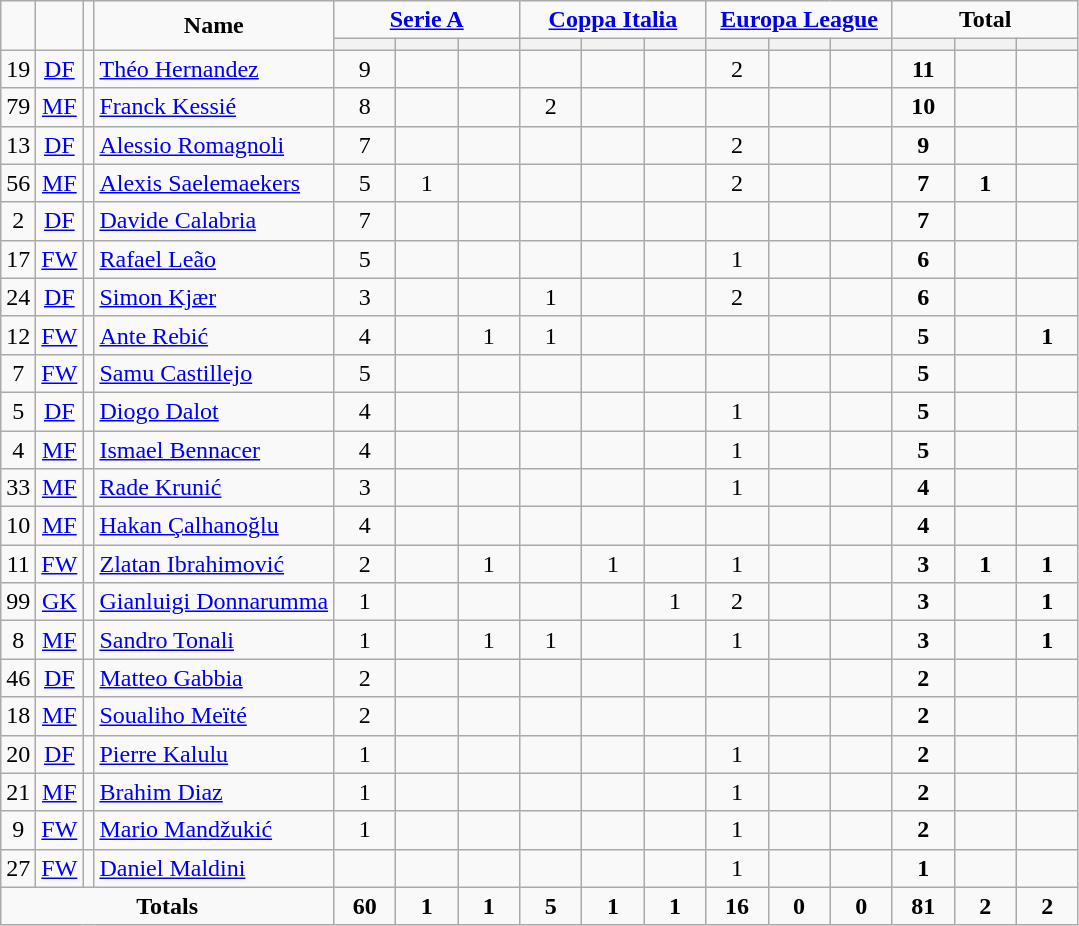<table class="wikitable" style="text-align:center;">
<tr>
<td rowspan="2" !width=15><strong></strong></td>
<td rowspan="2" !width=15><strong></strong></td>
<td rowspan="2" !width=15><strong></strong></td>
<td rowspan="2" !width=120><strong>Name</strong></td>
<td colspan="3"><strong><a href='#'>Serie A</a></strong></td>
<td colspan="3"><strong><a href='#'>Coppa Italia</a></strong></td>
<td colspan="3"><strong><a href='#'>Europa League</a></strong></td>
<td colspan="3"><strong>Total</strong></td>
</tr>
<tr>
<th width=34; background:#fe9;"></th>
<th width=34; background:#fe9;"></th>
<th width=34; background:#ff8888;"></th>
<th width=34; background:#fe9;"></th>
<th width=34; background:#fe9;"></th>
<th width=34; background:#ff8888;"></th>
<th width=34; background:#fe9;"></th>
<th width=34; background:#fe9;"></th>
<th width=34; background:#ff8888;"></th>
<th width=34; background:#fe9;"></th>
<th width=34; background:#fe9;"></th>
<th width=34; background:#ff8888;"></th>
</tr>
<tr>
<td>19</td>
<td><a href='#'>DF</a></td>
<td></td>
<td align=left><a href='#'>Théo Hernandez</a></td>
<td>9</td>
<td></td>
<td></td>
<td></td>
<td></td>
<td></td>
<td>2</td>
<td></td>
<td></td>
<td><strong>11</strong></td>
<td></td>
<td></td>
</tr>
<tr>
<td>79</td>
<td><a href='#'>MF</a></td>
<td></td>
<td align=left><a href='#'>Franck Kessié</a></td>
<td>8</td>
<td></td>
<td></td>
<td>2</td>
<td></td>
<td></td>
<td></td>
<td></td>
<td></td>
<td><strong>10</strong></td>
<td></td>
<td></td>
</tr>
<tr>
<td>13</td>
<td><a href='#'>DF</a></td>
<td></td>
<td align=left><a href='#'>Alessio Romagnoli</a></td>
<td>7</td>
<td></td>
<td></td>
<td></td>
<td></td>
<td></td>
<td>2</td>
<td></td>
<td></td>
<td><strong>9</strong></td>
<td></td>
<td></td>
</tr>
<tr>
<td>56</td>
<td><a href='#'>MF</a></td>
<td></td>
<td align=left><a href='#'>Alexis Saelemaekers</a></td>
<td>5</td>
<td>1</td>
<td></td>
<td></td>
<td></td>
<td></td>
<td>2</td>
<td></td>
<td></td>
<td><strong>7</strong></td>
<td><strong>1</strong></td>
<td></td>
</tr>
<tr>
<td>2</td>
<td><a href='#'>DF</a></td>
<td></td>
<td align=left><a href='#'>Davide Calabria</a></td>
<td>7</td>
<td></td>
<td></td>
<td></td>
<td></td>
<td></td>
<td></td>
<td></td>
<td></td>
<td><strong>7</strong></td>
<td></td>
<td></td>
</tr>
<tr>
<td>17</td>
<td><a href='#'>FW</a></td>
<td></td>
<td align=left><a href='#'>Rafael Leão</a></td>
<td>5</td>
<td></td>
<td></td>
<td></td>
<td></td>
<td></td>
<td>1</td>
<td></td>
<td></td>
<td><strong>6</strong></td>
<td></td>
<td></td>
</tr>
<tr>
<td>24</td>
<td><a href='#'>DF</a></td>
<td></td>
<td align=left><a href='#'>Simon Kjær</a></td>
<td>3</td>
<td></td>
<td></td>
<td>1</td>
<td></td>
<td></td>
<td>2</td>
<td></td>
<td></td>
<td><strong>6</strong></td>
<td></td>
<td></td>
</tr>
<tr>
<td>12</td>
<td><a href='#'>FW</a></td>
<td></td>
<td align=left><a href='#'>Ante Rebić</a></td>
<td>4</td>
<td></td>
<td>1</td>
<td>1</td>
<td></td>
<td></td>
<td></td>
<td></td>
<td></td>
<td><strong>5</strong></td>
<td></td>
<td><strong>1</strong></td>
</tr>
<tr>
<td>7</td>
<td><a href='#'>FW</a></td>
<td></td>
<td align=left><a href='#'>Samu Castillejo</a></td>
<td>5</td>
<td></td>
<td></td>
<td></td>
<td></td>
<td></td>
<td></td>
<td></td>
<td></td>
<td><strong>5</strong></td>
<td></td>
<td></td>
</tr>
<tr>
<td>5</td>
<td><a href='#'>DF</a></td>
<td></td>
<td align=left><a href='#'>Diogo Dalot</a></td>
<td>4</td>
<td></td>
<td></td>
<td></td>
<td></td>
<td></td>
<td>1</td>
<td></td>
<td></td>
<td><strong>5</strong></td>
<td></td>
<td></td>
</tr>
<tr>
<td>4</td>
<td><a href='#'>MF</a></td>
<td></td>
<td align=left><a href='#'>Ismael Bennacer</a></td>
<td>4</td>
<td></td>
<td></td>
<td></td>
<td></td>
<td></td>
<td>1</td>
<td></td>
<td></td>
<td><strong>5</strong></td>
<td></td>
<td></td>
</tr>
<tr>
<td>33</td>
<td><a href='#'>MF</a></td>
<td></td>
<td align=left><a href='#'>Rade Krunić</a></td>
<td>3</td>
<td></td>
<td></td>
<td></td>
<td></td>
<td></td>
<td>1</td>
<td></td>
<td></td>
<td><strong>4</strong></td>
<td></td>
<td></td>
</tr>
<tr>
<td>10</td>
<td><a href='#'>MF</a></td>
<td></td>
<td align=left><a href='#'>Hakan Çalhanoğlu</a></td>
<td>4</td>
<td></td>
<td></td>
<td></td>
<td></td>
<td></td>
<td></td>
<td></td>
<td></td>
<td><strong>4</strong></td>
<td></td>
<td></td>
</tr>
<tr>
<td>11</td>
<td><a href='#'>FW</a></td>
<td></td>
<td align=left><a href='#'>Zlatan Ibrahimović</a></td>
<td>2</td>
<td></td>
<td>1</td>
<td></td>
<td>1</td>
<td></td>
<td>1</td>
<td></td>
<td></td>
<td><strong>3</strong></td>
<td><strong>1</strong></td>
<td><strong>1</strong></td>
</tr>
<tr>
<td>99</td>
<td><a href='#'>GK</a></td>
<td></td>
<td align=left><a href='#'>Gianluigi Donnarumma</a></td>
<td>1</td>
<td></td>
<td></td>
<td></td>
<td></td>
<td>1</td>
<td>2</td>
<td></td>
<td></td>
<td><strong>3</strong></td>
<td></td>
<td><strong>1</strong></td>
</tr>
<tr>
<td>8</td>
<td><a href='#'>MF</a></td>
<td></td>
<td align=left><a href='#'>Sandro Tonali</a></td>
<td>1</td>
<td></td>
<td>1</td>
<td>1</td>
<td></td>
<td></td>
<td>1</td>
<td></td>
<td></td>
<td><strong>3</strong></td>
<td></td>
<td><strong>1</strong></td>
</tr>
<tr>
<td>46</td>
<td><a href='#'>DF</a></td>
<td></td>
<td align=left><a href='#'>Matteo Gabbia</a></td>
<td>2</td>
<td></td>
<td></td>
<td></td>
<td></td>
<td></td>
<td></td>
<td></td>
<td></td>
<td><strong>2</strong></td>
<td></td>
<td></td>
</tr>
<tr>
<td>18</td>
<td><a href='#'>MF</a></td>
<td></td>
<td align=left><a href='#'>Soualiho Meïté</a></td>
<td>2</td>
<td></td>
<td></td>
<td></td>
<td></td>
<td></td>
<td></td>
<td></td>
<td></td>
<td><strong>2</strong></td>
<td></td>
<td></td>
</tr>
<tr>
<td>20</td>
<td><a href='#'>DF</a></td>
<td></td>
<td align=left><a href='#'>Pierre Kalulu</a></td>
<td>1</td>
<td></td>
<td></td>
<td></td>
<td></td>
<td></td>
<td>1</td>
<td></td>
<td></td>
<td><strong>2</strong></td>
<td></td>
<td></td>
</tr>
<tr>
<td>21</td>
<td><a href='#'>MF</a></td>
<td></td>
<td align=left><a href='#'>Brahim Diaz</a></td>
<td>1</td>
<td></td>
<td></td>
<td></td>
<td></td>
<td></td>
<td>1</td>
<td></td>
<td></td>
<td><strong>2</strong></td>
<td></td>
<td></td>
</tr>
<tr>
<td>9</td>
<td><a href='#'>FW</a></td>
<td></td>
<td align=left><a href='#'>Mario Mandžukić</a></td>
<td>1</td>
<td></td>
<td></td>
<td></td>
<td></td>
<td></td>
<td>1</td>
<td></td>
<td></td>
<td><strong>2</strong></td>
<td></td>
<td></td>
</tr>
<tr>
<td>27</td>
<td><a href='#'>FW</a></td>
<td></td>
<td align=left><a href='#'>Daniel Maldini</a></td>
<td></td>
<td></td>
<td></td>
<td></td>
<td></td>
<td></td>
<td>1</td>
<td></td>
<td></td>
<td><strong>1</strong></td>
<td></td>
<td></td>
</tr>
<tr>
<td colspan=4><strong>Totals</strong></td>
<td><strong>60</strong></td>
<td><strong>1</strong></td>
<td><strong>1</strong></td>
<td><strong>5</strong></td>
<td><strong>1</strong></td>
<td><strong>1</strong></td>
<td><strong>16</strong></td>
<td><strong>0</strong></td>
<td><strong>0</strong></td>
<td><strong>81</strong></td>
<td><strong>2</strong></td>
<td><strong>2</strong></td>
</tr>
</table>
